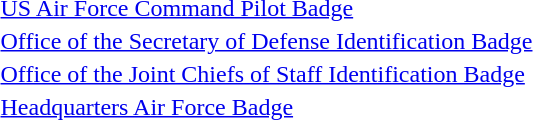<table>
<tr>
<td></td>
<td><a href='#'>US Air Force Command Pilot Badge</a></td>
</tr>
<tr>
<td></td>
<td><a href='#'>Office of the Secretary of Defense Identification Badge</a></td>
</tr>
<tr>
<td></td>
<td><a href='#'>Office of the Joint Chiefs of Staff Identification Badge</a></td>
</tr>
<tr>
<td></td>
<td><a href='#'>Headquarters Air Force Badge</a></td>
</tr>
</table>
